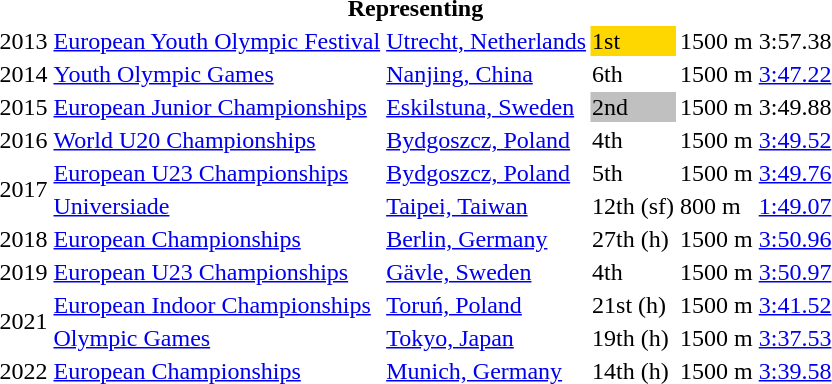<table>
<tr>
<th colspan="6">Representing </th>
</tr>
<tr>
<td>2013</td>
<td><a href='#'>European Youth Olympic Festival</a></td>
<td><a href='#'>Utrecht, Netherlands</a></td>
<td bgcolor=gold>1st</td>
<td>1500 m</td>
<td>3:57.38</td>
</tr>
<tr>
<td>2014</td>
<td><a href='#'>Youth Olympic Games</a></td>
<td><a href='#'>Nanjing, China</a></td>
<td>6th</td>
<td>1500 m</td>
<td><a href='#'>3:47.22</a></td>
</tr>
<tr>
<td>2015</td>
<td><a href='#'>European Junior Championships</a></td>
<td><a href='#'>Eskilstuna, Sweden</a></td>
<td bgcolor=silver>2nd</td>
<td>1500 m</td>
<td>3:49.88</td>
</tr>
<tr>
<td>2016</td>
<td><a href='#'>World U20 Championships</a></td>
<td><a href='#'>Bydgoszcz, Poland</a></td>
<td>4th</td>
<td>1500 m</td>
<td><a href='#'>3:49.52</a></td>
</tr>
<tr>
<td rowspan=2>2017</td>
<td><a href='#'>European U23 Championships</a></td>
<td><a href='#'>Bydgoszcz, Poland</a></td>
<td>5th</td>
<td>1500 m</td>
<td><a href='#'>3:49.76</a></td>
</tr>
<tr>
<td><a href='#'>Universiade</a></td>
<td><a href='#'>Taipei, Taiwan</a></td>
<td>12th (sf)</td>
<td>800 m</td>
<td><a href='#'>1:49.07</a></td>
</tr>
<tr>
<td>2018</td>
<td><a href='#'>European Championships</a></td>
<td><a href='#'>Berlin, Germany</a></td>
<td>27th (h)</td>
<td>1500 m</td>
<td><a href='#'>3:50.96</a></td>
</tr>
<tr>
<td>2019</td>
<td><a href='#'>European U23 Championships</a></td>
<td><a href='#'>Gävle, Sweden</a></td>
<td>4th</td>
<td>1500 m</td>
<td><a href='#'>3:50.97</a></td>
</tr>
<tr>
<td rowspan=2>2021</td>
<td><a href='#'>European Indoor Championships</a></td>
<td><a href='#'>Toruń, Poland</a></td>
<td>21st (h)</td>
<td>1500 m</td>
<td><a href='#'>3:41.52</a></td>
</tr>
<tr>
<td><a href='#'>Olympic Games</a></td>
<td><a href='#'>Tokyo, Japan</a></td>
<td>19th (h)</td>
<td>1500 m</td>
<td><a href='#'>3:37.53</a></td>
</tr>
<tr>
<td>2022</td>
<td><a href='#'>European Championships</a></td>
<td><a href='#'>Munich, Germany</a></td>
<td>14th (h)</td>
<td>1500 m</td>
<td><a href='#'>3:39.58</a></td>
</tr>
</table>
